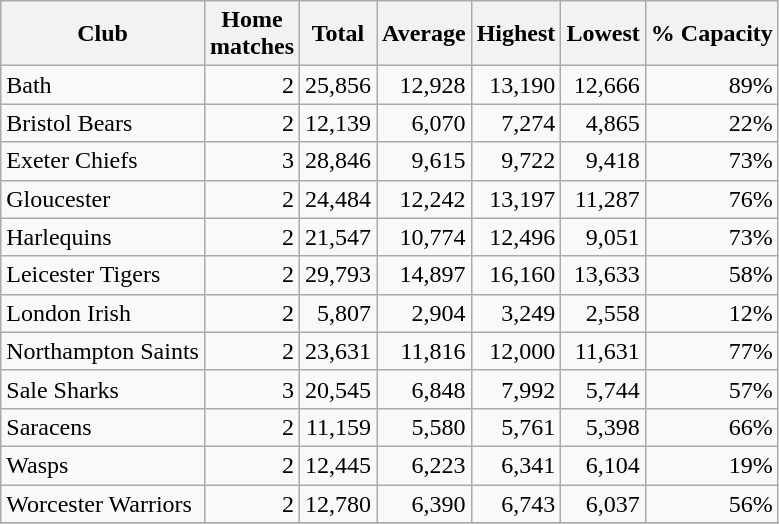<table class="wikitable sortable" style="text-align:right">
<tr>
<th>Club</th>
<th>Home<br>matches</th>
<th>Total</th>
<th>Average</th>
<th>Highest</th>
<th>Lowest</th>
<th>% Capacity</th>
</tr>
<tr>
<td style="text-align:left">Bath</td>
<td>2</td>
<td>25,856</td>
<td>12,928</td>
<td>13,190</td>
<td>12,666</td>
<td>89%</td>
</tr>
<tr>
<td style="text-align:left">Bristol Bears</td>
<td>2</td>
<td>12,139</td>
<td>6,070</td>
<td>7,274</td>
<td>4,865</td>
<td>22%</td>
</tr>
<tr>
<td style="text-align:left">Exeter Chiefs</td>
<td>3</td>
<td>28,846</td>
<td>9,615</td>
<td>9,722</td>
<td>9,418</td>
<td>73%</td>
</tr>
<tr>
<td style="text-align:left">Gloucester</td>
<td>2</td>
<td>24,484</td>
<td>12,242</td>
<td>13,197</td>
<td>11,287</td>
<td>76%</td>
</tr>
<tr>
<td style="text-align:left">Harlequins</td>
<td>2</td>
<td>21,547</td>
<td>10,774</td>
<td>12,496</td>
<td>9,051</td>
<td>73%</td>
</tr>
<tr>
<td style="text-align:left">Leicester Tigers</td>
<td>2</td>
<td>29,793</td>
<td>14,897</td>
<td>16,160</td>
<td>13,633</td>
<td>58%</td>
</tr>
<tr>
<td style="text-align:left">London Irish</td>
<td>2</td>
<td>5,807</td>
<td>2,904</td>
<td>3,249</td>
<td>2,558</td>
<td>12%</td>
</tr>
<tr>
<td style="text-align:left">Northampton Saints</td>
<td>2</td>
<td>23,631</td>
<td>11,816</td>
<td>12,000</td>
<td>11,631</td>
<td>77%</td>
</tr>
<tr>
<td style="text-align:left">Sale Sharks</td>
<td>3</td>
<td>20,545</td>
<td>6,848</td>
<td>7,992</td>
<td>5,744</td>
<td>57%</td>
</tr>
<tr>
<td style="text-align:left">Saracens</td>
<td>2</td>
<td>11,159</td>
<td>5,580</td>
<td>5,761</td>
<td>5,398</td>
<td>66%</td>
</tr>
<tr>
<td style="text-align:left">Wasps</td>
<td>2</td>
<td>12,445</td>
<td>6,223</td>
<td>6,341</td>
<td>6,104</td>
<td>19%</td>
</tr>
<tr>
<td style="text-align:left">Worcester Warriors</td>
<td>2</td>
<td>12,780</td>
<td>6,390</td>
<td>6,743</td>
<td>6,037</td>
<td>56%</td>
</tr>
<tr>
</tr>
</table>
